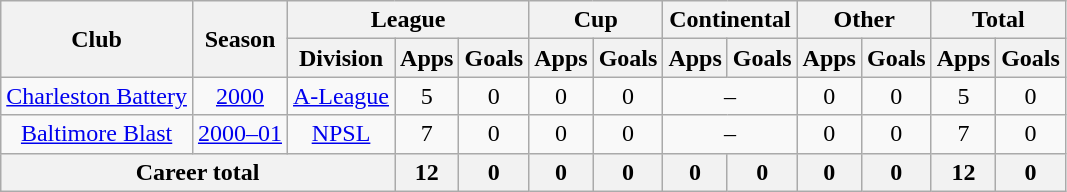<table class="wikitable" style="text-align: center">
<tr>
<th rowspan="2">Club</th>
<th rowspan="2">Season</th>
<th colspan="3">League</th>
<th colspan="2">Cup</th>
<th colspan="2">Continental</th>
<th colspan="2">Other</th>
<th colspan="2">Total</th>
</tr>
<tr>
<th>Division</th>
<th>Apps</th>
<th>Goals</th>
<th>Apps</th>
<th>Goals</th>
<th>Apps</th>
<th>Goals</th>
<th>Apps</th>
<th>Goals</th>
<th>Apps</th>
<th>Goals</th>
</tr>
<tr>
<td><a href='#'>Charleston Battery</a></td>
<td><a href='#'>2000</a></td>
<td><a href='#'>A-League</a></td>
<td>5</td>
<td>0</td>
<td>0</td>
<td>0</td>
<td colspan="2">–</td>
<td>0</td>
<td>0</td>
<td>5</td>
<td>0</td>
</tr>
<tr>
<td><a href='#'>Baltimore Blast</a></td>
<td><a href='#'>2000–01</a></td>
<td><a href='#'>NPSL</a></td>
<td>7</td>
<td>0</td>
<td>0</td>
<td>0</td>
<td colspan="2">–</td>
<td>0</td>
<td>0</td>
<td>7</td>
<td>0</td>
</tr>
<tr>
<th colspan="3"><strong>Career total</strong></th>
<th>12</th>
<th>0</th>
<th>0</th>
<th>0</th>
<th>0</th>
<th>0</th>
<th>0</th>
<th>0</th>
<th>12</th>
<th>0</th>
</tr>
</table>
